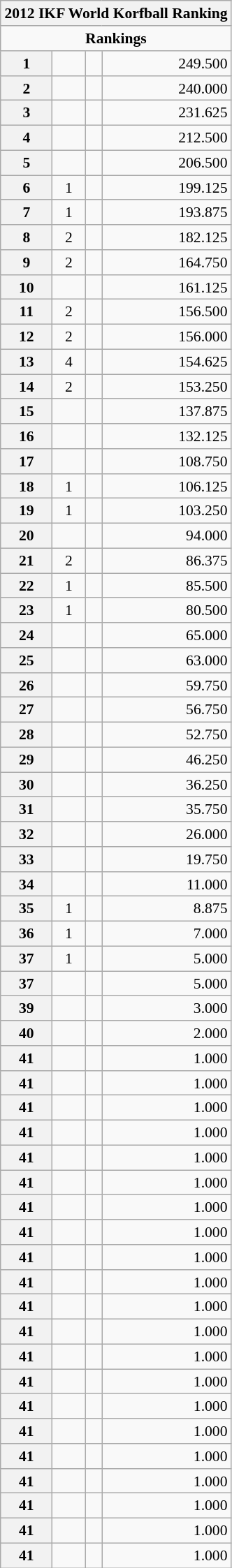<table class="wikitable collapsible collapsed" style="font-size: 90%; float: left; margin-left: 1em;">
<tr>
<th colspan="4">2012 IKF World Korfball Ranking</th>
</tr>
<tr>
<td colspan=4 align="center"><strong>Rankings </strong></td>
</tr>
<tr>
<th>1</th>
<td align="center"></td>
<td></td>
<td align="right">249.500</td>
</tr>
<tr>
<th>2</th>
<td align="center"></td>
<td></td>
<td align="right">240.000</td>
</tr>
<tr>
<th>3</th>
<td align="center"></td>
<td></td>
<td align="right">231.625</td>
</tr>
<tr>
<th>4</th>
<td align="center"></td>
<td></td>
<td align="right">212.500</td>
</tr>
<tr>
<th>5</th>
<td align="center"></td>
<td></td>
<td align="right">206.500</td>
</tr>
<tr>
<th>6</th>
<td align="center">1</td>
<td></td>
<td align="right">199.125</td>
</tr>
<tr>
<th>7</th>
<td align="center">1</td>
<td></td>
<td align="right">193.875</td>
</tr>
<tr>
<th>8</th>
<td align="center">2</td>
<td></td>
<td align="right">182.125</td>
</tr>
<tr>
<th>9</th>
<td align="center">2</td>
<td></td>
<td align="right">164.750</td>
</tr>
<tr>
<th>10</th>
<td align="center"></td>
<td></td>
<td align="right">161.125</td>
</tr>
<tr>
<th>11</th>
<td align="center">2</td>
<td></td>
<td align="right">156.500</td>
</tr>
<tr>
<th>12</th>
<td align="center">2</td>
<td></td>
<td align="right">156.000</td>
</tr>
<tr>
<th>13</th>
<td align="center">4</td>
<td></td>
<td align="right">154.625</td>
</tr>
<tr>
<th>14</th>
<td align="center">2</td>
<td></td>
<td align="right">153.250</td>
</tr>
<tr>
<th>15</th>
<td align="center"></td>
<td></td>
<td align="right">137.875</td>
</tr>
<tr>
<th>16</th>
<td align="center"></td>
<td></td>
<td align="right">132.125</td>
</tr>
<tr>
<th>17</th>
<td align="center"></td>
<td></td>
<td align="right">108.750</td>
</tr>
<tr>
<th>18</th>
<td align="center">1</td>
<td></td>
<td align="right">106.125</td>
</tr>
<tr>
<th>19</th>
<td align="center">1</td>
<td></td>
<td align="right">103.250</td>
</tr>
<tr>
<th>20</th>
<td align="center"></td>
<td></td>
<td align="right">94.000</td>
</tr>
<tr>
<th>21</th>
<td align="center">2</td>
<td></td>
<td align="right">86.375</td>
</tr>
<tr>
<th>22</th>
<td align="center">1</td>
<td></td>
<td align="right">85.500</td>
</tr>
<tr>
<th>23</th>
<td align="center">1</td>
<td></td>
<td align="right">80.500</td>
</tr>
<tr>
<th>24</th>
<td align="center"></td>
<td></td>
<td align="right">65.000</td>
</tr>
<tr>
<th>25</th>
<td align="center"></td>
<td></td>
<td align="right">63.000</td>
</tr>
<tr>
<th>26</th>
<td align="center"></td>
<td></td>
<td align="right">59.750</td>
</tr>
<tr>
<th>27</th>
<td align="center"></td>
<td></td>
<td align="right">56.750</td>
</tr>
<tr>
<th>28</th>
<td align="center"></td>
<td></td>
<td align="right">52.750</td>
</tr>
<tr>
<th>29</th>
<td align="center"></td>
<td></td>
<td align="right">46.250</td>
</tr>
<tr>
<th>30</th>
<td align="center"></td>
<td></td>
<td align="right">36.250</td>
</tr>
<tr>
<th>31</th>
<td align="center"></td>
<td></td>
<td align="right">35.750</td>
</tr>
<tr>
<th>32</th>
<td align="center"></td>
<td></td>
<td align="right">26.000</td>
</tr>
<tr>
<th>33</th>
<td align="center"></td>
<td></td>
<td align="right">19.750</td>
</tr>
<tr>
<th>34</th>
<td align="center"></td>
<td></td>
<td align="right">11.000</td>
</tr>
<tr>
<th>35</th>
<td align="center">1</td>
<td></td>
<td align="right">8.875</td>
</tr>
<tr>
<th>36</th>
<td align="center">1</td>
<td></td>
<td align="right">7.000</td>
</tr>
<tr>
<th>37</th>
<td align="center">1</td>
<td></td>
<td align="right">5.000</td>
</tr>
<tr>
<th>37</th>
<td align="center"></td>
<td></td>
<td align="right">5.000</td>
</tr>
<tr>
<th>39</th>
<td align="center"></td>
<td></td>
<td align="right">3.000</td>
</tr>
<tr>
<th>40</th>
<td align="center"></td>
<td></td>
<td align="right">2.000</td>
</tr>
<tr>
<th>41</th>
<td align="center"></td>
<td></td>
<td align="right">1.000</td>
</tr>
<tr>
<th>41</th>
<td align="center"></td>
<td></td>
<td align="right">1.000</td>
</tr>
<tr>
<th>41</th>
<td align="center"></td>
<td></td>
<td align="right">1.000</td>
</tr>
<tr>
<th>41</th>
<td align="center"></td>
<td></td>
<td align="right">1.000</td>
</tr>
<tr>
<th>41</th>
<td align="center"></td>
<td></td>
<td align="right">1.000</td>
</tr>
<tr>
<th>41</th>
<td align="center"></td>
<td></td>
<td align="right">1.000</td>
</tr>
<tr>
<th>41</th>
<td align="center"></td>
<td></td>
<td align="right">1.000</td>
</tr>
<tr>
<th>41</th>
<td align="center"></td>
<td></td>
<td align="right">1.000</td>
</tr>
<tr>
<th>41</th>
<td align="center"></td>
<td></td>
<td align="right">1.000</td>
</tr>
<tr>
<th>41</th>
<td align="center"></td>
<td></td>
<td align="right">1.000</td>
</tr>
<tr>
<th>41</th>
<td align="center"></td>
<td></td>
<td align="right">1.000</td>
</tr>
<tr>
<th>41</th>
<td align="center"></td>
<td></td>
<td align="right">1.000</td>
</tr>
<tr>
<th>41</th>
<td align="center"></td>
<td></td>
<td align="right">1.000</td>
</tr>
<tr>
<th>41</th>
<td align="center"></td>
<td></td>
<td align="right">1.000</td>
</tr>
<tr>
<th>41</th>
<td align="center"></td>
<td></td>
<td align="right">1.000</td>
</tr>
<tr>
<th>41</th>
<td align="center"></td>
<td></td>
<td align="right">1.000</td>
</tr>
<tr>
<th>41</th>
<td align="center"></td>
<td></td>
<td align="right">1.000</td>
</tr>
<tr>
<th>41</th>
<td align="center"></td>
<td></td>
<td align="right">1.000</td>
</tr>
<tr>
<th>41</th>
<td align="center"></td>
<td></td>
<td align="right">1.000</td>
</tr>
<tr>
<th>41</th>
<td align="center"></td>
<td></td>
<td align="right">1.000</td>
</tr>
<tr>
<th>41</th>
<td align="center"></td>
<td></td>
<td align="right">1.000</td>
</tr>
</table>
